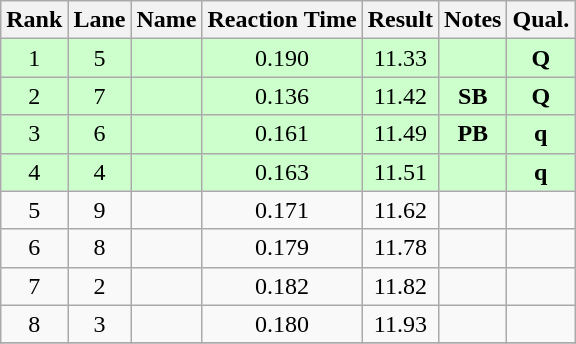<table class="wikitable" style="text-align:center">
<tr>
<th>Rank</th>
<th>Lane</th>
<th>Name</th>
<th>Reaction Time</th>
<th>Result</th>
<th>Notes</th>
<th>Qual.</th>
</tr>
<tr bgcolor=ccffcc>
<td>1</td>
<td>5</td>
<td align="left"></td>
<td>0.190</td>
<td>11.33</td>
<td></td>
<td><strong>Q</strong></td>
</tr>
<tr bgcolor=ccffcc>
<td>2</td>
<td>7</td>
<td align="left"></td>
<td>0.136</td>
<td>11.42</td>
<td><strong>SB</strong></td>
<td><strong>Q</strong></td>
</tr>
<tr bgcolor=ccffcc>
<td>3</td>
<td>6</td>
<td align="left"></td>
<td>0.161</td>
<td>11.49</td>
<td><strong>PB</strong></td>
<td><strong>q</strong></td>
</tr>
<tr bgcolor=ccffcc>
<td>4</td>
<td>4</td>
<td align="left"></td>
<td>0.163</td>
<td>11.51</td>
<td></td>
<td><strong>q</strong></td>
</tr>
<tr>
<td>5</td>
<td>9</td>
<td align="left"></td>
<td>0.171</td>
<td>11.62</td>
<td></td>
<td></td>
</tr>
<tr>
<td>6</td>
<td>8</td>
<td align="left"></td>
<td>0.179</td>
<td>11.78</td>
<td></td>
<td></td>
</tr>
<tr>
<td>7</td>
<td>2</td>
<td align="left"></td>
<td>0.182</td>
<td>11.82</td>
<td></td>
<td></td>
</tr>
<tr>
<td>8</td>
<td>3</td>
<td align="left"></td>
<td>0.180</td>
<td>11.93</td>
<td></td>
<td></td>
</tr>
<tr>
</tr>
</table>
